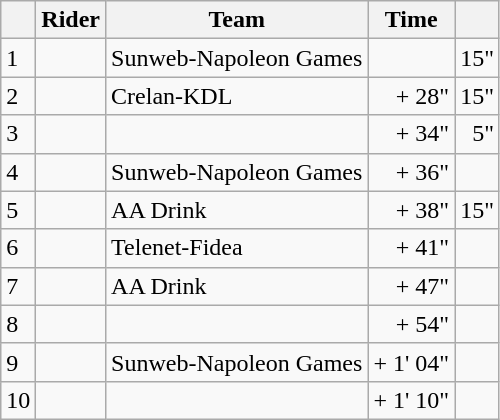<table class="wikitable">
<tr>
<th></th>
<th>Rider</th>
<th>Team</th>
<th>Time</th>
<th></th>
</tr>
<tr>
<td>1</td>
<td></td>
<td>Sunweb-Napoleon Games</td>
<td align="right"></td>
<td align="right">15"</td>
</tr>
<tr>
<td>2</td>
<td></td>
<td>Crelan-KDL</td>
<td align="right">+ 28"</td>
<td align="right">15"</td>
</tr>
<tr>
<td>3</td>
<td></td>
<td></td>
<td align="right">+ 34"</td>
<td align="right">5"</td>
</tr>
<tr>
<td>4</td>
<td></td>
<td>Sunweb-Napoleon Games</td>
<td align="right">+ 36"</td>
<td></td>
</tr>
<tr>
<td>5</td>
<td></td>
<td>AA Drink</td>
<td align="right">+ 38"</td>
<td align="right">15"</td>
</tr>
<tr>
<td>6</td>
<td></td>
<td>Telenet-Fidea</td>
<td align="right">+ 41"</td>
<td></td>
</tr>
<tr>
<td>7</td>
<td></td>
<td>AA Drink</td>
<td align="right">+ 47"</td>
<td></td>
</tr>
<tr>
<td>8</td>
<td></td>
<td></td>
<td align="right">+ 54"</td>
<td></td>
</tr>
<tr>
<td>9</td>
<td></td>
<td>Sunweb-Napoleon Games</td>
<td align="right">+ 1' 04"</td>
<td></td>
</tr>
<tr>
<td>10</td>
<td></td>
<td></td>
<td align="right">+ 1' 10"</td>
<td></td>
</tr>
</table>
